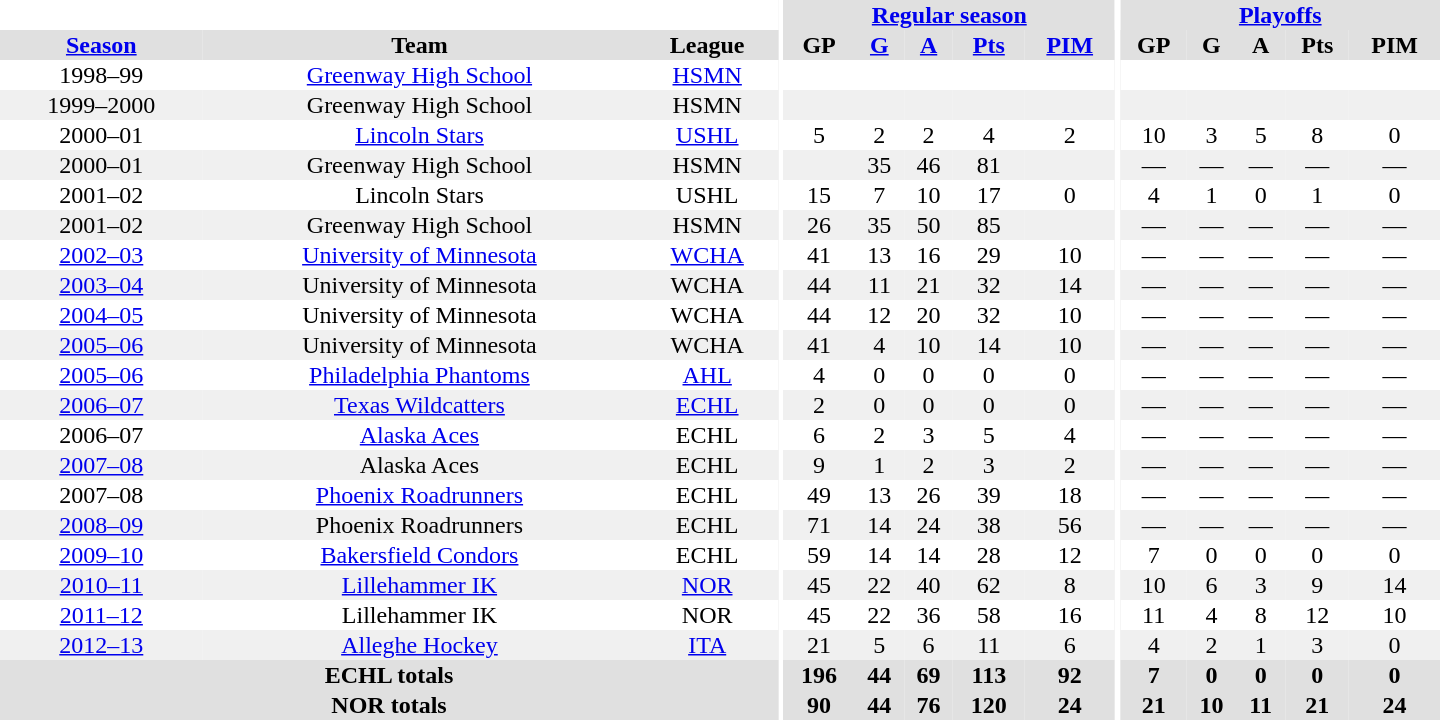<table border="0" cellpadding="1" cellspacing="0" style="text-align:center; width:60em">
<tr bgcolor="#e0e0e0">
<th colspan="3" bgcolor="#ffffff"></th>
<th rowspan="99" bgcolor="#ffffff"></th>
<th colspan="5"><a href='#'>Regular season</a></th>
<th rowspan="99" bgcolor="#ffffff"></th>
<th colspan="5"><a href='#'>Playoffs</a></th>
</tr>
<tr bgcolor="#e0e0e0">
<th><a href='#'>Season</a></th>
<th>Team</th>
<th>League</th>
<th>GP</th>
<th><a href='#'>G</a></th>
<th><a href='#'>A</a></th>
<th><a href='#'>Pts</a></th>
<th><a href='#'>PIM</a></th>
<th>GP</th>
<th>G</th>
<th>A</th>
<th>Pts</th>
<th>PIM</th>
</tr>
<tr>
<td>1998–99</td>
<td><a href='#'>Greenway High School</a></td>
<td><a href='#'>HSMN</a></td>
<td></td>
<td></td>
<td></td>
<td></td>
<td></td>
<td></td>
<td></td>
<td></td>
<td></td>
<td></td>
</tr>
<tr bgcolor="#f0f0f0">
<td>1999–2000</td>
<td>Greenway High School</td>
<td>HSMN</td>
<td></td>
<td></td>
<td></td>
<td></td>
<td></td>
<td></td>
<td></td>
<td></td>
<td></td>
<td></td>
</tr>
<tr>
<td>2000–01</td>
<td><a href='#'>Lincoln Stars</a></td>
<td><a href='#'>USHL</a></td>
<td>5</td>
<td>2</td>
<td>2</td>
<td>4</td>
<td>2</td>
<td>10</td>
<td>3</td>
<td>5</td>
<td>8</td>
<td>0</td>
</tr>
<tr bgcolor="#f0f0f0">
<td>2000–01</td>
<td>Greenway High School</td>
<td>HSMN</td>
<td></td>
<td>35</td>
<td>46</td>
<td>81</td>
<td></td>
<td>—</td>
<td>—</td>
<td>—</td>
<td>—</td>
<td>—</td>
</tr>
<tr>
<td>2001–02</td>
<td>Lincoln Stars</td>
<td>USHL</td>
<td>15</td>
<td>7</td>
<td>10</td>
<td>17</td>
<td>0</td>
<td>4</td>
<td>1</td>
<td>0</td>
<td>1</td>
<td>0</td>
</tr>
<tr bgcolor="#f0f0f0">
<td>2001–02</td>
<td>Greenway High School</td>
<td>HSMN</td>
<td>26</td>
<td>35</td>
<td>50</td>
<td>85</td>
<td></td>
<td>—</td>
<td>—</td>
<td>—</td>
<td>—</td>
<td>—</td>
</tr>
<tr>
<td><a href='#'>2002–03</a></td>
<td><a href='#'>University of Minnesota</a></td>
<td><a href='#'>WCHA</a></td>
<td>41</td>
<td>13</td>
<td>16</td>
<td>29</td>
<td>10</td>
<td>—</td>
<td>—</td>
<td>—</td>
<td>—</td>
<td>—</td>
</tr>
<tr bgcolor="#f0f0f0">
<td><a href='#'>2003–04</a></td>
<td>University of Minnesota</td>
<td>WCHA</td>
<td>44</td>
<td>11</td>
<td>21</td>
<td>32</td>
<td>14</td>
<td>—</td>
<td>—</td>
<td>—</td>
<td>—</td>
<td>—</td>
</tr>
<tr>
<td><a href='#'>2004–05</a></td>
<td>University of Minnesota</td>
<td>WCHA</td>
<td>44</td>
<td>12</td>
<td>20</td>
<td>32</td>
<td>10</td>
<td>—</td>
<td>—</td>
<td>—</td>
<td>—</td>
<td>—</td>
</tr>
<tr bgcolor="#f0f0f0">
<td><a href='#'>2005–06</a></td>
<td>University of Minnesota</td>
<td>WCHA</td>
<td>41</td>
<td>4</td>
<td>10</td>
<td>14</td>
<td>10</td>
<td>—</td>
<td>—</td>
<td>—</td>
<td>—</td>
<td>—</td>
</tr>
<tr>
<td><a href='#'>2005–06</a></td>
<td><a href='#'>Philadelphia Phantoms</a></td>
<td><a href='#'>AHL</a></td>
<td>4</td>
<td>0</td>
<td>0</td>
<td>0</td>
<td>0</td>
<td>—</td>
<td>—</td>
<td>—</td>
<td>—</td>
<td>—</td>
</tr>
<tr bgcolor="#f0f0f0">
<td><a href='#'>2006–07</a></td>
<td><a href='#'>Texas Wildcatters</a></td>
<td><a href='#'>ECHL</a></td>
<td>2</td>
<td>0</td>
<td>0</td>
<td>0</td>
<td>0</td>
<td>—</td>
<td>—</td>
<td>—</td>
<td>—</td>
<td>—</td>
</tr>
<tr>
<td>2006–07</td>
<td><a href='#'>Alaska Aces</a></td>
<td>ECHL</td>
<td>6</td>
<td>2</td>
<td>3</td>
<td>5</td>
<td>4</td>
<td>—</td>
<td>—</td>
<td>—</td>
<td>—</td>
<td>—</td>
</tr>
<tr bgcolor="#f0f0f0">
<td><a href='#'>2007–08</a></td>
<td>Alaska Aces</td>
<td>ECHL</td>
<td>9</td>
<td>1</td>
<td>2</td>
<td>3</td>
<td>2</td>
<td>—</td>
<td>—</td>
<td>—</td>
<td>—</td>
<td>—</td>
</tr>
<tr>
<td>2007–08</td>
<td><a href='#'>Phoenix Roadrunners</a></td>
<td>ECHL</td>
<td>49</td>
<td>13</td>
<td>26</td>
<td>39</td>
<td>18</td>
<td>—</td>
<td>—</td>
<td>—</td>
<td>—</td>
<td>—</td>
</tr>
<tr bgcolor="#f0f0f0">
<td><a href='#'>2008–09</a></td>
<td>Phoenix Roadrunners</td>
<td>ECHL</td>
<td>71</td>
<td>14</td>
<td>24</td>
<td>38</td>
<td>56</td>
<td>—</td>
<td>—</td>
<td>—</td>
<td>—</td>
<td>—</td>
</tr>
<tr>
<td><a href='#'>2009–10</a></td>
<td><a href='#'>Bakersfield Condors</a></td>
<td>ECHL</td>
<td>59</td>
<td>14</td>
<td>14</td>
<td>28</td>
<td>12</td>
<td>7</td>
<td>0</td>
<td>0</td>
<td>0</td>
<td>0</td>
</tr>
<tr bgcolor="#f0f0f0">
<td><a href='#'>2010–11</a></td>
<td><a href='#'>Lillehammer IK</a></td>
<td><a href='#'>NOR</a></td>
<td>45</td>
<td>22</td>
<td>40</td>
<td>62</td>
<td>8</td>
<td>10</td>
<td>6</td>
<td>3</td>
<td>9</td>
<td>14</td>
</tr>
<tr>
<td><a href='#'>2011–12</a></td>
<td>Lillehammer IK</td>
<td>NOR</td>
<td>45</td>
<td>22</td>
<td>36</td>
<td>58</td>
<td>16</td>
<td>11</td>
<td>4</td>
<td>8</td>
<td>12</td>
<td>10</td>
</tr>
<tr bgcolor="#f0f0f0">
<td><a href='#'>2012–13</a></td>
<td><a href='#'>Alleghe Hockey</a></td>
<td><a href='#'>ITA</a></td>
<td>21</td>
<td>5</td>
<td>6</td>
<td>11</td>
<td>6</td>
<td>4</td>
<td>2</td>
<td>1</td>
<td>3</td>
<td>0</td>
</tr>
<tr bgcolor="#e0e0e0">
<th colspan="3">ECHL totals</th>
<th>196</th>
<th>44</th>
<th>69</th>
<th>113</th>
<th>92</th>
<th>7</th>
<th>0</th>
<th>0</th>
<th>0</th>
<th>0</th>
</tr>
<tr bgcolor="#e0e0e0">
<th colspan="3">NOR totals</th>
<th>90</th>
<th>44</th>
<th>76</th>
<th>120</th>
<th>24</th>
<th>21</th>
<th>10</th>
<th>11</th>
<th>21</th>
<th>24</th>
</tr>
</table>
